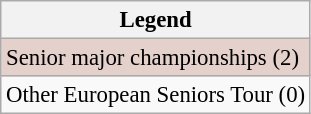<table class="wikitable" style="font-size:95%;">
<tr>
<th>Legend</th>
</tr>
<tr style="background:#e5d1cb;">
<td>Senior major championships (2)</td>
</tr>
<tr>
<td>Other European Seniors Tour (0)</td>
</tr>
</table>
